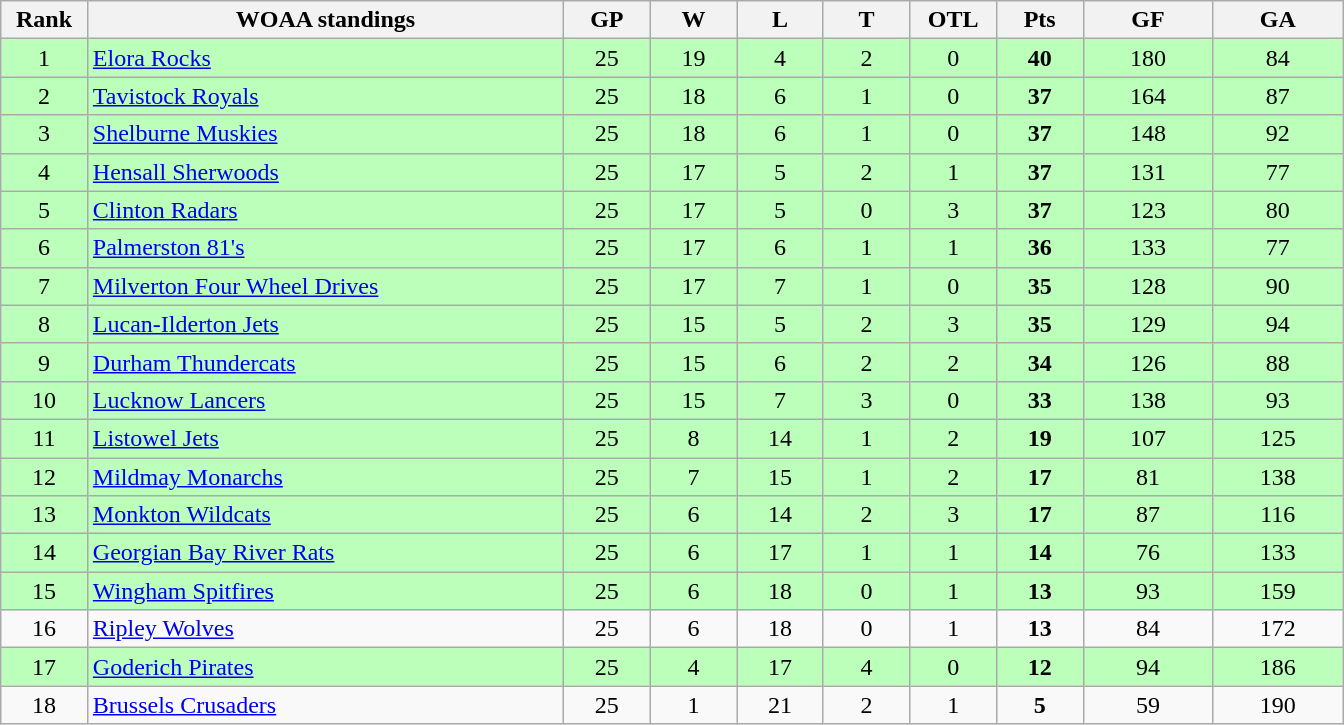<table class="wikitable" style="text-align:center" width:50em">
<tr>
<th bgcolor="#DDDDFF" width="5%">Rank</th>
<th bgcolor="#DDDDFF" width="27.5%">WOAA standings</th>
<th bgcolor="#DDDDFF" width="5%">GP</th>
<th bgcolor="#DDDDFF" width="5%">W</th>
<th bgcolor="#DDDDFF" width="5%">L</th>
<th bgcolor="#DDDDFF" width="5%">T</th>
<th bgcolor="#DDDDFF" width="5%">OTL</th>
<th bgcolor="#DDDDFF" width="5%">Pts</th>
<th bgcolor="#DDDDFF" width="7.5%">GF</th>
<th bgcolor="#DDDDFF" width="7.5%">GA</th>
</tr>
<tr bgcolor="#bbffbb">
<td>1</td>
<td align=left><a href='#'>Elora Rocks</a></td>
<td>25</td>
<td>19</td>
<td>4</td>
<td>2</td>
<td>0</td>
<td><strong>40</strong></td>
<td>180</td>
<td>84</td>
</tr>
<tr bgcolor="#bbffbb">
<td>2</td>
<td align=left><a href='#'>Tavistock Royals</a></td>
<td>25</td>
<td>18</td>
<td>6</td>
<td>1</td>
<td>0</td>
<td><strong>37</strong></td>
<td>164</td>
<td>87</td>
</tr>
<tr bgcolor="#bbffbb">
<td>3</td>
<td align=left><a href='#'>Shelburne Muskies</a></td>
<td>25</td>
<td>18</td>
<td>6</td>
<td>1</td>
<td>0</td>
<td><strong>37</strong></td>
<td>148</td>
<td>92</td>
</tr>
<tr bgcolor="#bbffbb">
<td>4</td>
<td align=left><a href='#'>Hensall Sherwoods</a></td>
<td>25</td>
<td>17</td>
<td>5</td>
<td>2</td>
<td>1</td>
<td><strong>37</strong></td>
<td>131</td>
<td>77</td>
</tr>
<tr bgcolor="#bbffbb">
<td>5</td>
<td align=left><a href='#'>Clinton Radars</a></td>
<td>25</td>
<td>17</td>
<td>5</td>
<td>0</td>
<td>3</td>
<td><strong>37</strong></td>
<td>123</td>
<td>80</td>
</tr>
<tr bgcolor="#bbffbb">
<td>6</td>
<td align=left><a href='#'>Palmerston 81's</a></td>
<td>25</td>
<td>17</td>
<td>6</td>
<td>1</td>
<td>1</td>
<td><strong>36</strong></td>
<td>133</td>
<td>77</td>
</tr>
<tr bgcolor="#bbffbb">
<td>7</td>
<td align=left><a href='#'>Milverton Four Wheel Drives</a></td>
<td>25</td>
<td>17</td>
<td>7</td>
<td>1</td>
<td>0</td>
<td><strong>35</strong></td>
<td>128</td>
<td>90</td>
</tr>
<tr bgcolor="#bbffbb">
<td>8</td>
<td align=left><a href='#'>Lucan-Ilderton Jets</a></td>
<td>25</td>
<td>15</td>
<td>5</td>
<td>2</td>
<td>3</td>
<td><strong>35</strong></td>
<td>129</td>
<td>94</td>
</tr>
<tr bgcolor="#bbffbb">
<td>9</td>
<td align=left><a href='#'>Durham Thundercats</a></td>
<td>25</td>
<td>15</td>
<td>6</td>
<td>2</td>
<td>2</td>
<td><strong>34</strong></td>
<td>126</td>
<td>88</td>
</tr>
<tr bgcolor="#bbffbb">
<td>10</td>
<td align=left><a href='#'>Lucknow Lancers</a></td>
<td>25</td>
<td>15</td>
<td>7</td>
<td>3</td>
<td>0</td>
<td><strong>33</strong></td>
<td>138</td>
<td>93</td>
</tr>
<tr bgcolor="#bbffbb">
<td>11</td>
<td align=left><a href='#'>Listowel Jets</a></td>
<td>25</td>
<td>8</td>
<td>14</td>
<td>1</td>
<td>2</td>
<td><strong>19</strong></td>
<td>107</td>
<td>125</td>
</tr>
<tr bgcolor="#bbffbb">
<td>12</td>
<td align=left><a href='#'>Mildmay Monarchs</a></td>
<td>25</td>
<td>7</td>
<td>15</td>
<td>1</td>
<td>2</td>
<td><strong>17</strong></td>
<td>81</td>
<td>138</td>
</tr>
<tr bgcolor="#bbffbb">
<td>13</td>
<td align=left><a href='#'>Monkton Wildcats</a></td>
<td>25</td>
<td>6</td>
<td>14</td>
<td>2</td>
<td>3</td>
<td><strong>17</strong></td>
<td>87</td>
<td>116</td>
</tr>
<tr bgcolor="#bbffbb">
<td>14</td>
<td align=left><a href='#'>Georgian Bay River Rats</a></td>
<td>25</td>
<td>6</td>
<td>17</td>
<td>1</td>
<td>1</td>
<td><strong>14</strong></td>
<td>76</td>
<td>133</td>
</tr>
<tr bgcolor="#bbffbb">
<td>15</td>
<td align=left><a href='#'>Wingham Spitfires</a></td>
<td>25</td>
<td>6</td>
<td>18</td>
<td>0</td>
<td>1</td>
<td><strong>13</strong></td>
<td>93</td>
<td>159</td>
</tr>
<tr>
<td>16</td>
<td align=left><a href='#'>Ripley Wolves</a></td>
<td>25</td>
<td>6</td>
<td>18</td>
<td>0</td>
<td>1</td>
<td><strong>13</strong></td>
<td>84</td>
<td>172</td>
</tr>
<tr bgcolor="#bbffbb">
<td>17</td>
<td align=left><a href='#'>Goderich Pirates</a></td>
<td>25</td>
<td>4</td>
<td>17</td>
<td>4</td>
<td>0</td>
<td><strong>12</strong></td>
<td>94</td>
<td>186</td>
</tr>
<tr>
<td>18</td>
<td align=left><a href='#'>Brussels Crusaders</a></td>
<td>25</td>
<td>1</td>
<td>21</td>
<td>2</td>
<td>1</td>
<td><strong>5</strong></td>
<td>59</td>
<td>190</td>
</tr>
</table>
